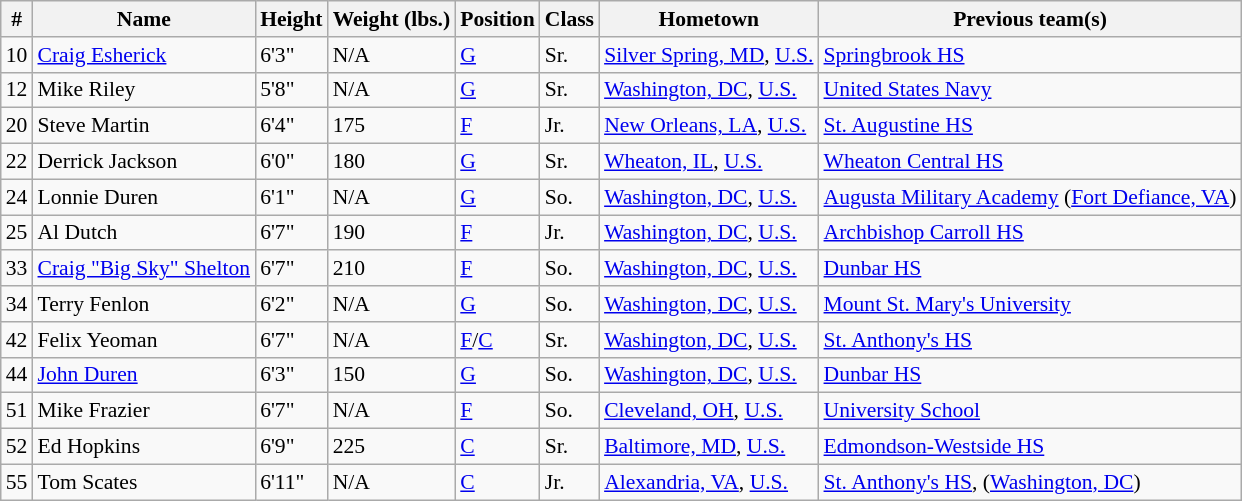<table class="wikitable" style="font-size: 90%">
<tr>
<th>#</th>
<th>Name</th>
<th>Height</th>
<th>Weight (lbs.)</th>
<th>Position</th>
<th>Class</th>
<th>Hometown</th>
<th>Previous team(s)</th>
</tr>
<tr>
<td>10</td>
<td><a href='#'>Craig Esherick</a></td>
<td>6'3"</td>
<td>N/A</td>
<td><a href='#'>G</a></td>
<td>Sr.</td>
<td><a href='#'>Silver Spring, MD</a>, <a href='#'>U.S.</a></td>
<td><a href='#'>Springbrook HS</a></td>
</tr>
<tr>
<td>12</td>
<td>Mike Riley</td>
<td>5'8"</td>
<td>N/A</td>
<td><a href='#'>G</a></td>
<td>Sr.</td>
<td><a href='#'>Washington, DC</a>, <a href='#'>U.S.</a></td>
<td><a href='#'>United States Navy</a></td>
</tr>
<tr>
<td>20</td>
<td>Steve Martin</td>
<td>6'4"</td>
<td>175</td>
<td><a href='#'>F</a></td>
<td>Jr.</td>
<td><a href='#'>New Orleans, LA</a>, <a href='#'>U.S.</a></td>
<td><a href='#'>St. Augustine HS</a></td>
</tr>
<tr>
<td>22</td>
<td>Derrick Jackson</td>
<td>6'0"</td>
<td>180</td>
<td><a href='#'>G</a></td>
<td>Sr.</td>
<td><a href='#'>Wheaton, IL</a>, <a href='#'>U.S.</a></td>
<td><a href='#'>Wheaton Central HS</a></td>
</tr>
<tr>
<td>24</td>
<td>Lonnie Duren</td>
<td>6'1"</td>
<td>N/A</td>
<td><a href='#'>G</a></td>
<td>So.</td>
<td><a href='#'>Washington, DC</a>, <a href='#'>U.S.</a></td>
<td><a href='#'>Augusta Military Academy</a> (<a href='#'>Fort Defiance, VA</a>)</td>
</tr>
<tr>
<td>25</td>
<td>Al Dutch</td>
<td>6'7"</td>
<td>190</td>
<td><a href='#'>F</a></td>
<td>Jr.</td>
<td><a href='#'>Washington, DC</a>, <a href='#'>U.S.</a></td>
<td><a href='#'>Archbishop Carroll HS</a></td>
</tr>
<tr>
<td>33</td>
<td><a href='#'>Craig "Big Sky" Shelton</a></td>
<td>6'7"</td>
<td>210</td>
<td><a href='#'>F</a></td>
<td>So.</td>
<td><a href='#'>Washington, DC</a>, <a href='#'>U.S.</a></td>
<td><a href='#'>Dunbar HS</a></td>
</tr>
<tr>
<td>34</td>
<td>Terry Fenlon</td>
<td>6'2"</td>
<td>N/A</td>
<td><a href='#'>G</a></td>
<td>So.</td>
<td><a href='#'>Washington, DC</a>, <a href='#'>U.S.</a></td>
<td><a href='#'>Mount St. Mary's University</a></td>
</tr>
<tr>
<td>42</td>
<td>Felix Yeoman</td>
<td>6'7"</td>
<td>N/A</td>
<td><a href='#'>F</a>/<a href='#'>C</a></td>
<td>Sr.</td>
<td><a href='#'>Washington, DC</a>, <a href='#'>U.S.</a></td>
<td><a href='#'>St. Anthony's HS</a></td>
</tr>
<tr>
<td>44</td>
<td><a href='#'>John Duren</a></td>
<td>6'3"</td>
<td>150</td>
<td><a href='#'>G</a></td>
<td>So.</td>
<td><a href='#'>Washington, DC</a>, <a href='#'>U.S.</a></td>
<td><a href='#'>Dunbar HS</a></td>
</tr>
<tr>
<td>51</td>
<td>Mike Frazier</td>
<td>6'7"</td>
<td>N/A</td>
<td><a href='#'>F</a></td>
<td>So.</td>
<td><a href='#'>Cleveland, OH</a>, <a href='#'>U.S.</a></td>
<td><a href='#'>University School</a></td>
</tr>
<tr>
<td>52</td>
<td>Ed Hopkins</td>
<td>6'9"</td>
<td>225</td>
<td><a href='#'>C</a></td>
<td>Sr.</td>
<td><a href='#'>Baltimore, MD</a>, <a href='#'>U.S.</a></td>
<td><a href='#'>Edmondson-Westside HS</a></td>
</tr>
<tr>
<td>55</td>
<td>Tom Scates</td>
<td>6'11"</td>
<td>N/A</td>
<td><a href='#'>C</a></td>
<td>Jr.</td>
<td><a href='#'>Alexandria, VA</a>, <a href='#'>U.S.</a></td>
<td><a href='#'>St. Anthony's HS</a>, (<a href='#'>Washington, DC</a>)</td>
</tr>
</table>
